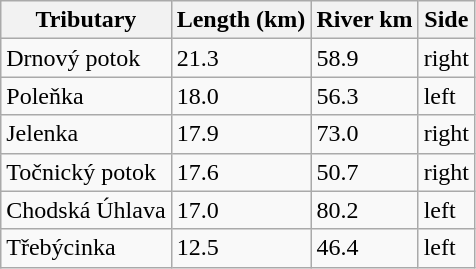<table class="wikitable">
<tr>
<th>Tributary</th>
<th>Length (km)</th>
<th>River km</th>
<th>Side</th>
</tr>
<tr>
<td>Drnový potok</td>
<td>21.3</td>
<td>58.9</td>
<td>right</td>
</tr>
<tr>
<td>Poleňka</td>
<td>18.0</td>
<td>56.3</td>
<td>left</td>
</tr>
<tr>
<td>Jelenka</td>
<td>17.9</td>
<td>73.0</td>
<td>right</td>
</tr>
<tr>
<td>Točnický potok</td>
<td>17.6</td>
<td>50.7</td>
<td>right</td>
</tr>
<tr>
<td>Chodská Úhlava</td>
<td>17.0</td>
<td>80.2</td>
<td>left</td>
</tr>
<tr>
<td>Třebýcinka</td>
<td>12.5</td>
<td>46.4</td>
<td>left</td>
</tr>
</table>
